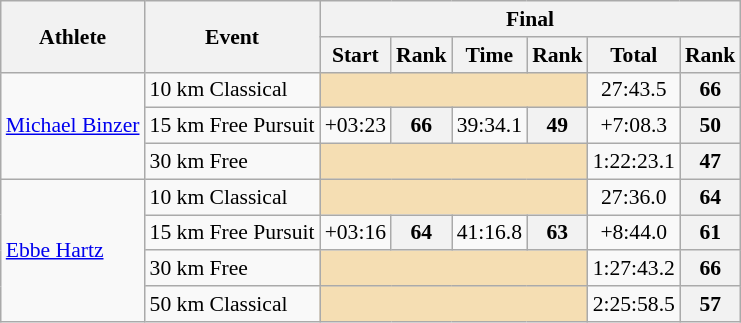<table class="wikitable" style="font-size:90%">
<tr>
<th rowspan="2">Athlete</th>
<th rowspan="2">Event</th>
<th colspan="6">Final</th>
</tr>
<tr>
<th>Start</th>
<th>Rank</th>
<th>Time</th>
<th>Rank</th>
<th>Total</th>
<th>Rank</th>
</tr>
<tr>
<td rowspan=3><a href='#'>Michael Binzer</a></td>
<td>10 km Classical</td>
<td colspan=4 bgcolor="wheat"></td>
<td align="center">27:43.5</td>
<th align="center">66</th>
</tr>
<tr>
<td>15 km Free Pursuit</td>
<td align="center">+03:23</td>
<th align="center">66</th>
<td align="center">39:34.1</td>
<th align="center">49</th>
<td align="center">+7:08.3</td>
<th align="center">50</th>
</tr>
<tr>
<td>30 km Free</td>
<td colspan=4 bgcolor="wheat"></td>
<td align="center">1:22:23.1</td>
<th align="center">47</th>
</tr>
<tr>
<td rowspan=4><a href='#'>Ebbe Hartz</a></td>
<td>10 km Classical</td>
<td colspan=4 bgcolor="wheat"></td>
<td align="center">27:36.0</td>
<th align="center">64</th>
</tr>
<tr>
<td>15 km Free Pursuit</td>
<td align="center">+03:16</td>
<th align="center">64</th>
<td align="center">41:16.8</td>
<th align="center">63</th>
<td align="center">+8:44.0</td>
<th align="center">61</th>
</tr>
<tr>
<td>30 km Free</td>
<td colspan=4 bgcolor="wheat"></td>
<td align="center">1:27:43.2</td>
<th align="center">66</th>
</tr>
<tr>
<td>50 km Classical</td>
<td colspan=4 bgcolor="wheat"></td>
<td align="center">2:25:58.5</td>
<th align="center">57</th>
</tr>
</table>
